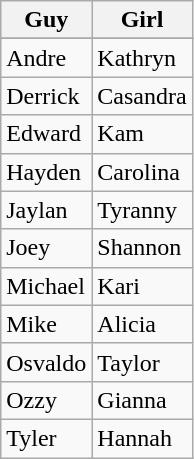<table class="wikitable">
<tr valign="bottom">
<th><strong>Guy</strong></th>
<th><strong>Girl</strong></th>
</tr>
<tr valign="top">
</tr>
<tr>
<td>Andre</td>
<td>Kathryn</td>
</tr>
<tr>
<td>Derrick</td>
<td>Casandra</td>
</tr>
<tr>
<td>Edward</td>
<td>Kam</td>
</tr>
<tr>
<td>Hayden</td>
<td>Carolina</td>
</tr>
<tr>
<td>Jaylan</td>
<td>Tyranny</td>
</tr>
<tr>
<td>Joey</td>
<td>Shannon</td>
</tr>
<tr>
<td>Michael</td>
<td>Kari</td>
</tr>
<tr>
<td>Mike</td>
<td>Alicia</td>
</tr>
<tr>
<td>Osvaldo</td>
<td>Taylor</td>
</tr>
<tr>
<td>Ozzy</td>
<td>Gianna</td>
</tr>
<tr>
<td>Tyler</td>
<td>Hannah</td>
</tr>
</table>
